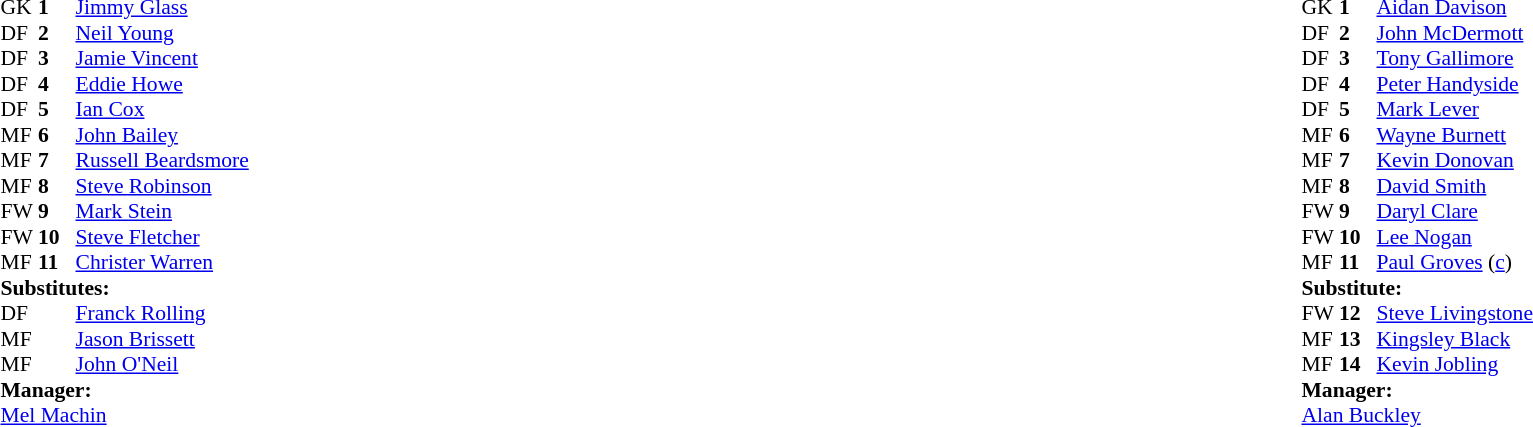<table width="100%">
<tr>
<td valign="top" width="50%"><br><table style="font-size: 90%" cellspacing="0" cellpadding="0">
<tr>
<th width="25"></th>
<th width="25"></th>
</tr>
<tr>
<td>GK</td>
<td><strong>1</strong></td>
<td><a href='#'>Jimmy Glass</a></td>
</tr>
<tr>
<td>DF</td>
<td><strong>2</strong></td>
<td><a href='#'>Neil Young</a></td>
</tr>
<tr>
<td>DF</td>
<td><strong>3</strong></td>
<td><a href='#'>Jamie Vincent</a></td>
</tr>
<tr>
<td>DF</td>
<td><strong>4</strong></td>
<td><a href='#'>Eddie Howe</a></td>
<td></td>
</tr>
<tr>
<td>DF</td>
<td><strong>5</strong></td>
<td><a href='#'>Ian Cox</a></td>
</tr>
<tr>
<td>MF</td>
<td><strong>6</strong></td>
<td><a href='#'>John Bailey</a></td>
<td></td>
</tr>
<tr>
<td>MF</td>
<td><strong>7</strong></td>
<td><a href='#'>Russell Beardsmore</a></td>
<td></td>
<td></td>
</tr>
<tr>
<td>MF</td>
<td><strong>8</strong></td>
<td><a href='#'>Steve Robinson</a></td>
</tr>
<tr>
<td>FW</td>
<td><strong>9</strong></td>
<td><a href='#'>Mark Stein</a></td>
</tr>
<tr>
<td>FW</td>
<td><strong>10</strong></td>
<td><a href='#'>Steve Fletcher</a></td>
</tr>
<tr>
<td>MF</td>
<td><strong>11</strong></td>
<td><a href='#'>Christer Warren</a></td>
<td></td>
<td></td>
</tr>
<tr>
<td colspan=3><strong>Substitutes:</strong></td>
</tr>
<tr>
<td>DF</td>
<td><strong> </strong></td>
<td><a href='#'>Franck Rolling</a></td>
</tr>
<tr>
<td>MF</td>
<td><strong> </strong></td>
<td><a href='#'>Jason Brissett</a></td>
<td></td>
<td></td>
</tr>
<tr>
<td>MF</td>
<td><strong> </strong></td>
<td><a href='#'>John O'Neil</a></td>
<td></td>
<td></td>
</tr>
<tr>
<td colspan=4><strong>Manager:</strong></td>
</tr>
<tr>
<td colspan="4"><a href='#'>Mel Machin</a></td>
</tr>
</table>
</td>
<td valign="top" width="50%"><br><table style="font-size: 90%" cellspacing="0" cellpadding="0" align="center">
<tr>
<th width="25"></th>
<th width="25"></th>
</tr>
<tr>
<td>GK</td>
<td><strong>1</strong></td>
<td><a href='#'>Aidan Davison</a></td>
</tr>
<tr>
<td>DF</td>
<td><strong>2</strong></td>
<td><a href='#'>John McDermott</a></td>
<td></td>
</tr>
<tr>
<td>DF</td>
<td><strong>3</strong></td>
<td><a href='#'>Tony Gallimore</a></td>
<td></td>
<td></td>
</tr>
<tr>
<td>DF</td>
<td><strong>4</strong></td>
<td><a href='#'>Peter Handyside</a></td>
</tr>
<tr>
<td>DF</td>
<td><strong>5</strong></td>
<td><a href='#'>Mark Lever</a></td>
</tr>
<tr>
<td>MF</td>
<td><strong>6</strong></td>
<td><a href='#'>Wayne Burnett</a></td>
<td></td>
</tr>
<tr>
<td>MF</td>
<td><strong>7</strong></td>
<td><a href='#'>Kevin Donovan</a></td>
</tr>
<tr>
<td>MF</td>
<td><strong>8</strong></td>
<td><a href='#'>David Smith</a></td>
<td></td>
</tr>
<tr>
<td>FW</td>
<td><strong>9</strong></td>
<td><a href='#'>Daryl Clare</a></td>
<td></td>
<td></td>
</tr>
<tr>
<td>FW</td>
<td><strong>10</strong></td>
<td><a href='#'>Lee Nogan</a></td>
<td></td>
<td></td>
</tr>
<tr>
<td>MF</td>
<td><strong>11</strong></td>
<td><a href='#'>Paul Groves</a> (<a href='#'>c</a>)</td>
</tr>
<tr>
<td colspan=4><strong>Substitute:</strong></td>
</tr>
<tr>
<td>FW</td>
<td><strong>12</strong></td>
<td><a href='#'>Steve Livingstone</a></td>
<td></td>
<td></td>
</tr>
<tr>
<td>MF</td>
<td><strong>13</strong></td>
<td><a href='#'>Kingsley Black</a></td>
<td></td>
</tr>
<tr>
<td>MF</td>
<td><strong>14</strong></td>
<td><a href='#'>Kevin Jobling</a></td>
<td></td>
</tr>
<tr>
<td colspan=4><strong>Manager:</strong></td>
</tr>
<tr>
<td colspan="4"><a href='#'>Alan Buckley</a></td>
</tr>
</table>
</td>
</tr>
</table>
